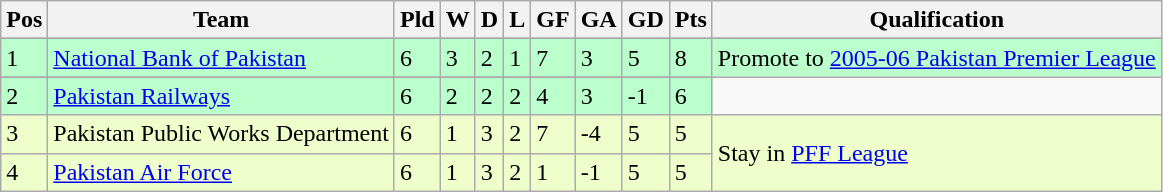<table class="wikitable">
<tr>
<th>Pos</th>
<th>Team</th>
<th>Pld</th>
<th>W</th>
<th>D</th>
<th>L</th>
<th>GF</th>
<th>GA</th>
<th>GD</th>
<th>Pts</th>
<th>Qualification</th>
</tr>
<tr>
</tr>
<tr style="background:#bfc">
<td>1</td>
<td><a href='#'>National Bank of Pakistan</a></td>
<td>6</td>
<td>3</td>
<td>2</td>
<td>1</td>
<td>7</td>
<td>3</td>
<td>5</td>
<td>8</td>
<td rowspan="2">Promote to <a href='#'>2005-06 Pakistan Premier League</a></td>
</tr>
<tr>
</tr>
<tr style="background:#bfc">
<td>2</td>
<td><a href='#'>Pakistan Railways</a></td>
<td>6</td>
<td>2</td>
<td>2</td>
<td>2</td>
<td>4</td>
<td>3</td>
<td>-1</td>
<td>6</td>
</tr>
<tr style="background:#efc">
<td>3</td>
<td>Pakistan Public Works Department</td>
<td>6</td>
<td>1</td>
<td>3</td>
<td>2</td>
<td>7</td>
<td>-4</td>
<td>5</td>
<td>5</td>
<td rowspan="2">Stay in <a href='#'>PFF League</a></td>
</tr>
<tr style="background:#efc">
<td>4</td>
<td><a href='#'>Pakistan Air Force</a></td>
<td>6</td>
<td>1</td>
<td>3</td>
<td>2</td>
<td>1</td>
<td>-1</td>
<td>5</td>
<td>5</td>
</tr>
</table>
